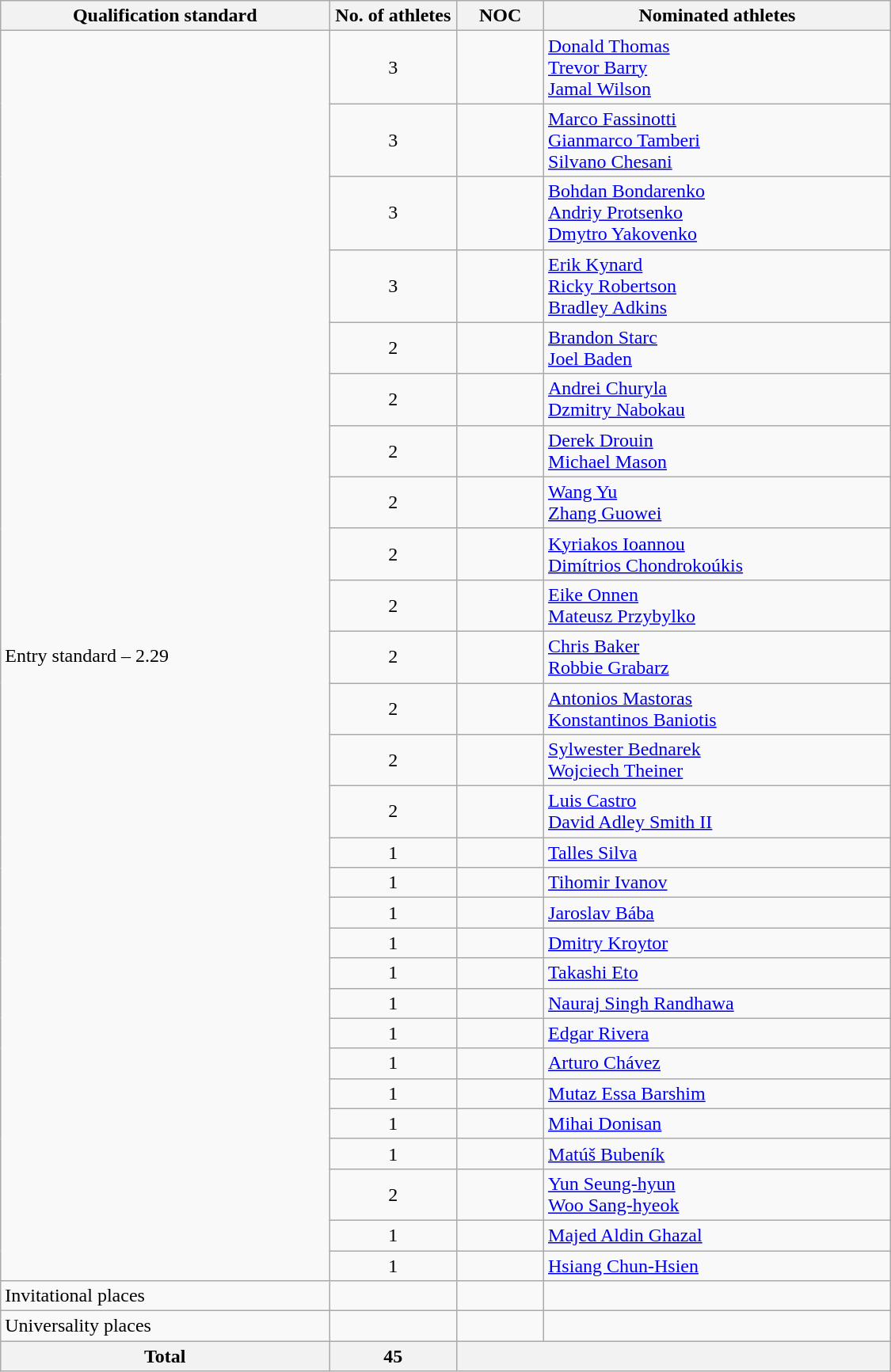<table class="wikitable"  style="text-align:left; width:750px;">
<tr>
<th>Qualification standard</th>
<th width=100>No. of athletes</th>
<th>NOC</th>
<th>Nominated athletes</th>
</tr>
<tr>
<td rowspan=28>Entry standard – 2.29</td>
<td style="text-align:center;">3</td>
<td></td>
<td><a href='#'>Donald Thomas</a><br><a href='#'>Trevor Barry</a><br><a href='#'>Jamal Wilson</a></td>
</tr>
<tr>
<td style="text-align:center;">3</td>
<td></td>
<td><a href='#'>Marco Fassinotti</a><br><a href='#'>Gianmarco Tamberi</a><br><a href='#'>Silvano Chesani</a></td>
</tr>
<tr>
<td style="text-align:center;">3</td>
<td></td>
<td><a href='#'>Bohdan Bondarenko</a><br><a href='#'>Andriy Protsenko</a><br><a href='#'>Dmytro Yakovenko</a></td>
</tr>
<tr>
<td style="text-align:center;">3</td>
<td></td>
<td><a href='#'>Erik Kynard</a><br><a href='#'>Ricky Robertson</a><br><a href='#'>Bradley Adkins</a></td>
</tr>
<tr>
<td style="text-align:center;">2</td>
<td></td>
<td><a href='#'>Brandon Starc</a><br><a href='#'>Joel Baden</a></td>
</tr>
<tr>
<td style="text-align:center;">2</td>
<td></td>
<td><a href='#'>Andrei Churyla</a><br><a href='#'>Dzmitry Nabokau</a></td>
</tr>
<tr>
<td style="text-align:center;">2</td>
<td></td>
<td><a href='#'>Derek Drouin</a><br><a href='#'>Michael Mason</a></td>
</tr>
<tr>
<td style="text-align:center;">2</td>
<td></td>
<td><a href='#'>Wang Yu</a><br><a href='#'>Zhang Guowei</a></td>
</tr>
<tr>
<td style="text-align:center;">2</td>
<td></td>
<td><a href='#'>Kyriakos Ioannou</a><br><a href='#'>Dimítrios Chondrokoúkis</a></td>
</tr>
<tr>
<td style="text-align:center;">2</td>
<td></td>
<td><a href='#'>Eike Onnen</a><br><a href='#'>Mateusz Przybylko</a></td>
</tr>
<tr>
<td style="text-align:center;">2</td>
<td></td>
<td><a href='#'>Chris Baker</a><br><a href='#'>Robbie Grabarz</a></td>
</tr>
<tr>
<td style="text-align:center;">2</td>
<td></td>
<td><a href='#'>Antonios Mastoras</a><br><a href='#'>Konstantinos Baniotis</a></td>
</tr>
<tr>
<td style="text-align:center;">2</td>
<td></td>
<td><a href='#'>Sylwester Bednarek</a><br><a href='#'>Wojciech Theiner</a></td>
</tr>
<tr>
<td style="text-align:center;">2</td>
<td></td>
<td><a href='#'>Luis Castro</a><br><a href='#'>David Adley Smith II</a></td>
</tr>
<tr>
<td style="text-align:center;">1</td>
<td></td>
<td><a href='#'>Talles Silva</a></td>
</tr>
<tr>
<td style="text-align:center;">1</td>
<td></td>
<td><a href='#'>Tihomir Ivanov</a></td>
</tr>
<tr>
<td style="text-align:center;">1</td>
<td></td>
<td><a href='#'>Jaroslav Bába</a></td>
</tr>
<tr>
<td style="text-align:center;">1</td>
<td></td>
<td><a href='#'>Dmitry Kroytor</a></td>
</tr>
<tr>
<td style="text-align:center;">1</td>
<td></td>
<td><a href='#'>Takashi Eto</a></td>
</tr>
<tr>
<td style="text-align:center;">1</td>
<td></td>
<td><a href='#'>Nauraj Singh Randhawa</a></td>
</tr>
<tr>
<td style="text-align:center;">1</td>
<td></td>
<td><a href='#'>Edgar Rivera</a></td>
</tr>
<tr>
<td style="text-align:center;">1</td>
<td></td>
<td><a href='#'>Arturo Chávez</a></td>
</tr>
<tr>
<td style="text-align:center;">1</td>
<td></td>
<td><a href='#'>Mutaz Essa Barshim</a></td>
</tr>
<tr>
<td style="text-align:center;">1</td>
<td></td>
<td><a href='#'>Mihai Donisan</a></td>
</tr>
<tr>
<td style="text-align:center;">1</td>
<td></td>
<td><a href='#'>Matúš Bubeník</a></td>
</tr>
<tr>
<td style="text-align:center;">2</td>
<td></td>
<td><a href='#'>Yun Seung-hyun</a><br><a href='#'>Woo Sang-hyeok</a></td>
</tr>
<tr>
<td style="text-align:center;">1</td>
<td></td>
<td><a href='#'>Majed Aldin Ghazal</a></td>
</tr>
<tr>
<td style="text-align:center;">1</td>
<td></td>
<td><a href='#'>Hsiang Chun-Hsien</a></td>
</tr>
<tr>
<td>Invitational places</td>
<td></td>
<td></td>
<td></td>
</tr>
<tr>
<td>Universality places</td>
<td></td>
<td></td>
<td></td>
</tr>
<tr>
<th>Total</th>
<th>45</th>
<th colspan=2></th>
</tr>
</table>
